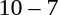<table style="text-align:center">
<tr>
<th width=200></th>
<th width=100></th>
<th width=200></th>
</tr>
<tr>
<td align=right><strong></strong></td>
<td>10 – 7</td>
<td align=left></td>
</tr>
</table>
